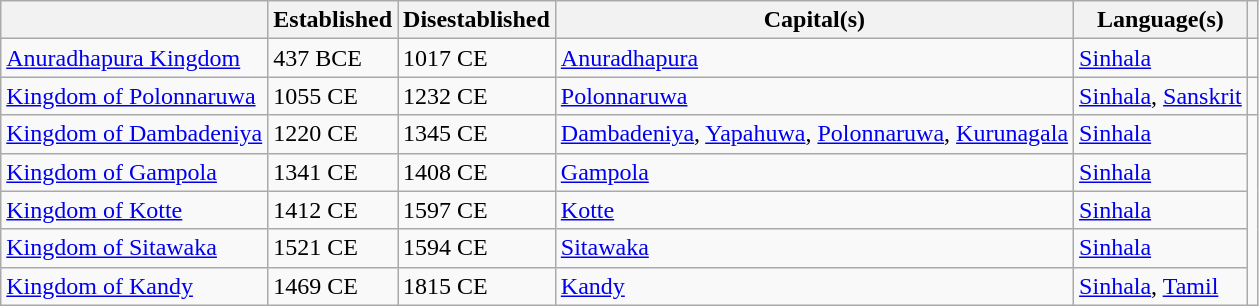<table class="wikitable sortable">
<tr>
<th></th>
<th>Established</th>
<th>Disestablished</th>
<th>Capital(s)</th>
<th>Language(s)</th>
<th scope=col class=unsortable></th>
</tr>
<tr>
<td><a href='#'>Anuradhapura Kingdom</a></td>
<td>437 BCE</td>
<td>1017 CE</td>
<td><a href='#'>Anuradhapura</a></td>
<td><a href='#'>Sinhala</a></td>
<td></td>
</tr>
<tr>
<td><a href='#'>Kingdom of Polonnaruwa</a></td>
<td>1055 CE</td>
<td>1232 CE</td>
<td><a href='#'>Polonnaruwa</a></td>
<td><a href='#'>Sinhala</a>, <a href='#'>Sanskrit</a></td>
<td></td>
</tr>
<tr>
<td><a href='#'>Kingdom of Dambadeniya</a></td>
<td>1220 CE</td>
<td>1345 CE</td>
<td><a href='#'>Dambadeniya</a>, <a href='#'>Yapahuwa</a>, <a href='#'>Polonnaruwa</a>, <a href='#'>Kurunagala</a></td>
<td><a href='#'>Sinhala</a></td>
<td rowspan=5 colspan=1 style="text-align: left;"></td>
</tr>
<tr>
<td><a href='#'>Kingdom of Gampola</a></td>
<td>1341 CE</td>
<td>1408 CE</td>
<td><a href='#'>Gampola</a></td>
<td><a href='#'>Sinhala</a></td>
</tr>
<tr>
<td><a href='#'>Kingdom of Kotte</a></td>
<td>1412 CE</td>
<td>1597 CE</td>
<td><a href='#'>Kotte</a></td>
<td><a href='#'>Sinhala</a></td>
</tr>
<tr>
<td><a href='#'>Kingdom of Sitawaka</a></td>
<td>1521 CE</td>
<td>1594 CE</td>
<td><a href='#'>Sitawaka</a></td>
<td><a href='#'>Sinhala</a></td>
</tr>
<tr>
<td><a href='#'>Kingdom of Kandy</a></td>
<td>1469 CE</td>
<td>1815 CE</td>
<td><a href='#'>Kandy</a></td>
<td><a href='#'>Sinhala</a>, <a href='#'>Tamil</a></td>
</tr>
</table>
